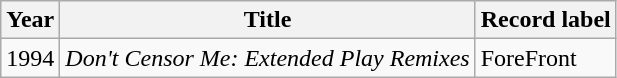<table class="wikitable">
<tr>
<th><strong>Year</strong></th>
<th><strong>Title</strong></th>
<th><strong>Record label</strong></th>
</tr>
<tr>
<td>1994</td>
<td><em>Don't Censor Me: Extended Play Remixes</em></td>
<td>ForeFront</td>
</tr>
</table>
